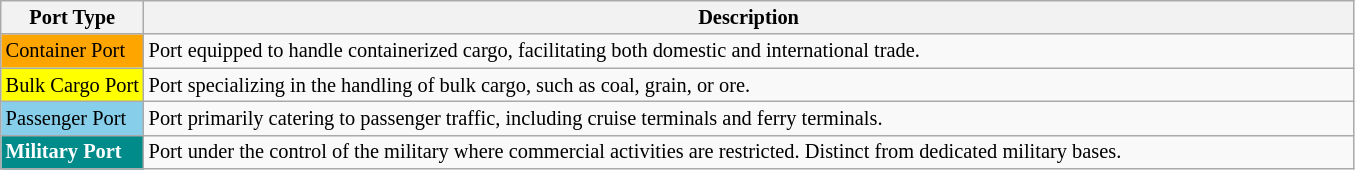<table class="sortable wikitable" style="font-size: 85%">
<tr>
<th>Port Type</th>
<th style="width:800px;">Description</th>
</tr>
<tr>
<td style="background:orange;">Container Port</td>
<td>Port equipped to handle containerized cargo, facilitating both domestic and international trade.</td>
</tr>
<tr>
<td style="background:yellow;">Bulk Cargo Port</td>
<td>Port specializing in the handling of bulk cargo, such as coal, grain, or ore.</td>
</tr>
<tr>
<td style="background:skyblue;">Passenger Port</td>
<td>Port primarily catering to passenger traffic, including cruise terminals and ferry terminals.</td>
</tr>
<tr>
<td style="background:DarkCyan; color:white;"><strong>Military Port</strong></td>
<td>Port under the control of the military where commercial activities are restricted. Distinct from dedicated military bases.</td>
</tr>
</table>
